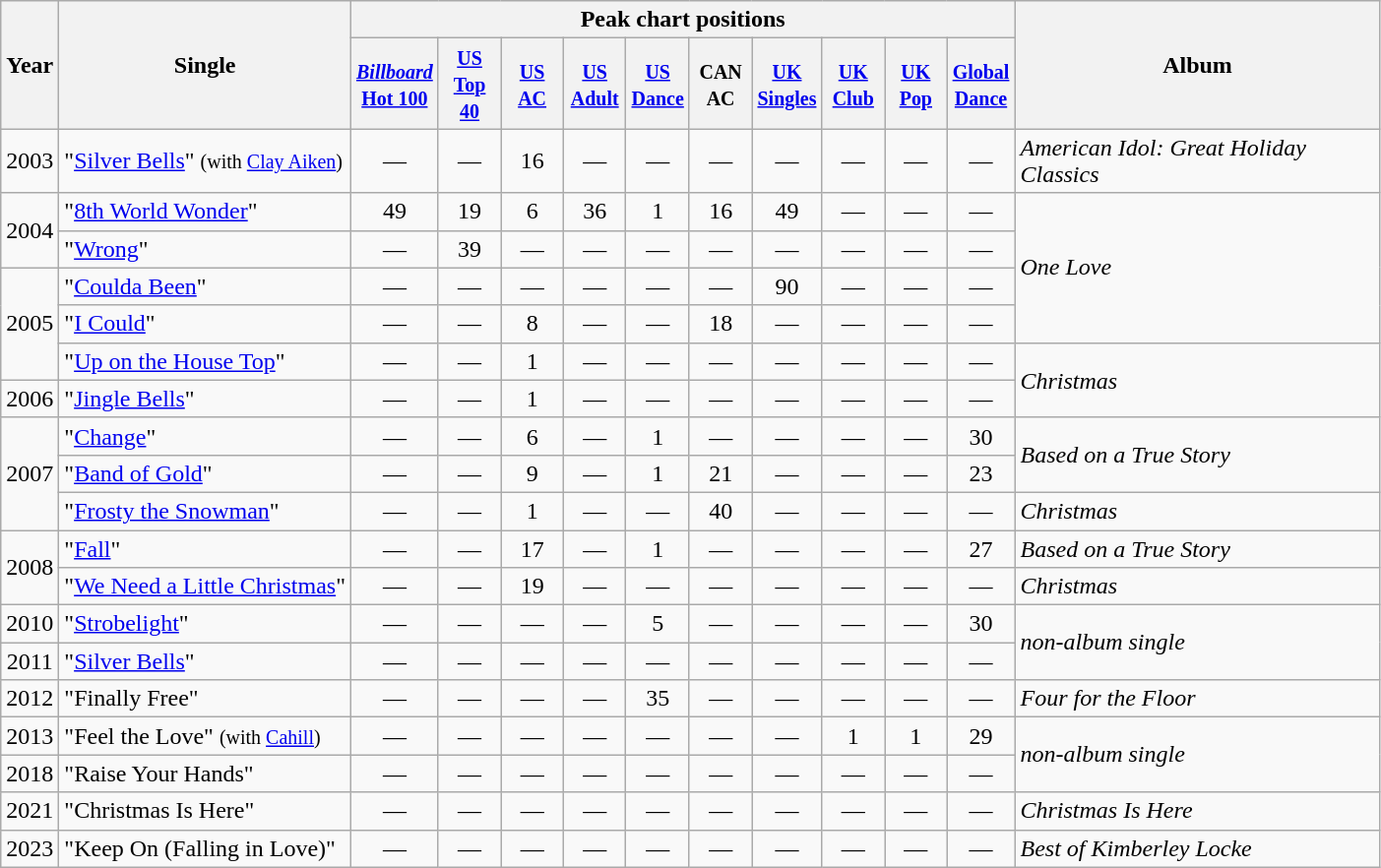<table class="wikitable">
<tr>
<th rowspan="2">Year</th>
<th rowspan="2 style="width:45em">Single</th>
<th colspan="10">Peak chart positions</th>
<th rowspan="2" style="width:15em">Album</th>
</tr>
<tr>
<th style="width:35px;"><small><a href='#'><em>Billboard</em> Hot 100</a></small></th>
<th style="width:35px;"><small><a href='#'>US Top 40</a></small></th>
<th style="width:35px;"><small><a href='#'>US AC</a></small></th>
<th style="width:35px;"><small><a href='#'>US Adult</a></small></th>
<th style="width:35px;"><small><a href='#'>US Dance</a></small></th>
<th style="width:35px;"><small>CAN AC</small><br></th>
<th style="width:35px;"><small><a href='#'>UK Singles</a></small></th>
<th style="width:35px;"><small><a href='#'>UK Club</a></small></th>
<th style="width:35px;"><small><a href='#'>UK Pop</a></small></th>
<th style="width:35px;"><small><a href='#'>Global Dance</a></small></th>
</tr>
<tr>
<td>2003</td>
<td>"<a href='#'>Silver Bells</a>" <small>(with <a href='#'>Clay Aiken</a>)</small></td>
<td style="text-align:center;">—</td>
<td style="text-align:center;">—</td>
<td style="text-align:center;">16</td>
<td style="text-align:center;">—</td>
<td style="text-align:center;">—</td>
<td style="text-align:center;">—</td>
<td style="text-align:center;">—</td>
<td style="text-align:center;">—</td>
<td style="text-align:center;">—</td>
<td style="text-align:center;">—</td>
<td><em>American Idol: Great Holiday Classics</em></td>
</tr>
<tr>
<td rowspan="2">2004</td>
<td>"<a href='#'>8th World Wonder</a>"</td>
<td style="text-align:center;">49</td>
<td style="text-align:center;">19</td>
<td style="text-align:center;">6</td>
<td style="text-align:center;">36</td>
<td style="text-align:center;">1</td>
<td style="text-align:center;">16</td>
<td style="text-align:center;">49 </td>
<td style="text-align:center;">—</td>
<td style="text-align:center;">—</td>
<td style="text-align:center;">—</td>
<td rowspan="4"><em>One Love</em></td>
</tr>
<tr>
<td>"<a href='#'>Wrong</a>"</td>
<td style="text-align:center;">—</td>
<td style="text-align:center;">39</td>
<td style="text-align:center;">—</td>
<td style="text-align:center;">—</td>
<td style="text-align:center;">—</td>
<td style="text-align:center;">—</td>
<td style="text-align:center;">—</td>
<td style="text-align:center;">—</td>
<td style="text-align:center;">—</td>
<td style="text-align:center;">—</td>
</tr>
<tr>
<td rowspan="3">2005</td>
<td>"<a href='#'>Coulda Been</a>"</td>
<td style="text-align:center;">—</td>
<td style="text-align:center;">—</td>
<td style="text-align:center;">—</td>
<td style="text-align:center;">—</td>
<td style="text-align:center;">—</td>
<td style="text-align:center;">—</td>
<td style="text-align:center;">90 </td>
<td style="text-align:center;">—</td>
<td style="text-align:center;">—</td>
<td style="text-align:center;">—</td>
</tr>
<tr>
<td>"<a href='#'>I Could</a>"</td>
<td style="text-align:center;">—</td>
<td style="text-align:center;">—</td>
<td style="text-align:center;">8</td>
<td style="text-align:center;">—</td>
<td style="text-align:center;">—</td>
<td style="text-align:center;">18</td>
<td style="text-align:center;">—</td>
<td style="text-align:center;">—</td>
<td style="text-align:center;">—</td>
<td style="text-align:center;">—</td>
</tr>
<tr>
<td>"<a href='#'>Up on the House Top</a>"</td>
<td style="text-align:center;">—</td>
<td style="text-align:center;">—</td>
<td style="text-align:center;">1</td>
<td style="text-align:center;">—</td>
<td style="text-align:center;">—</td>
<td style="text-align:center;">—</td>
<td style="text-align:center;">—</td>
<td style="text-align:center;">—</td>
<td style="text-align:center;">—</td>
<td style="text-align:center;">—</td>
<td rowspan="2"><em>Christmas</em></td>
</tr>
<tr>
<td>2006</td>
<td>"<a href='#'>Jingle Bells</a>"</td>
<td style="text-align:center;">—</td>
<td style="text-align:center;">—</td>
<td style="text-align:center;">1</td>
<td style="text-align:center;">—</td>
<td style="text-align:center;">—</td>
<td style="text-align:center;">—</td>
<td style="text-align:center;">—</td>
<td style="text-align:center;">—</td>
<td style="text-align:center;">—</td>
<td style="text-align:center;">—</td>
</tr>
<tr>
<td rowspan="3">2007</td>
<td>"<a href='#'>Change</a>"</td>
<td style="text-align:center;">—</td>
<td style="text-align:center;">—</td>
<td style="text-align:center;">6</td>
<td style="text-align:center;">—</td>
<td style="text-align:center;">1</td>
<td style="text-align:center;">—</td>
<td style="text-align:center;">—</td>
<td style="text-align:center;">—</td>
<td style="text-align:center;">—</td>
<td style="text-align:center;">30 </td>
<td rowspan="2"><em>Based on a True Story</em></td>
</tr>
<tr>
<td>"<a href='#'>Band of Gold</a>"</td>
<td style="text-align:center;">—</td>
<td style="text-align:center;">—</td>
<td style="text-align:center;">9</td>
<td style="text-align:center;">—</td>
<td style="text-align:center;">1</td>
<td style="text-align:center;">21</td>
<td style="text-align:center;">—</td>
<td style="text-align:center;">—</td>
<td style="text-align:center;">—</td>
<td style="text-align:center;">23 </td>
</tr>
<tr>
<td>"<a href='#'>Frosty the Snowman</a>"</td>
<td style="text-align:center;">—</td>
<td style="text-align:center;">—</td>
<td style="text-align:center;">1</td>
<td style="text-align:center;">—</td>
<td style="text-align:center;">—</td>
<td style="text-align:center;">40</td>
<td style="text-align:center;">—</td>
<td style="text-align:center;">—</td>
<td style="text-align:center;">—</td>
<td style="text-align:center;">—</td>
<td><em>Christmas</em></td>
</tr>
<tr>
<td rowspan="2">2008</td>
<td>"<a href='#'>Fall</a>"</td>
<td style="text-align:center;">—</td>
<td style="text-align:center;">—</td>
<td style="text-align:center;">17</td>
<td style="text-align:center;">—</td>
<td style="text-align:center;">1</td>
<td style="text-align:center;">—</td>
<td style="text-align:center;">—</td>
<td style="text-align:center;">—</td>
<td style="text-align:center;">—</td>
<td style="text-align:center;">27 </td>
<td><em>Based on a True Story</em></td>
</tr>
<tr>
<td>"<a href='#'>We Need a Little Christmas</a>"</td>
<td style="text-align:center;">—</td>
<td style="text-align:center;">—</td>
<td style="text-align:center;">19</td>
<td style="text-align:center;">—</td>
<td style="text-align:center;">—</td>
<td style="text-align:center;">—</td>
<td style="text-align:center;">—</td>
<td style="text-align:center;">—</td>
<td style="text-align:center;">—</td>
<td style="text-align:center;">—</td>
<td><em>Christmas</em></td>
</tr>
<tr>
<td style="text-align:center;">2010</td>
<td>"<a href='#'>Strobelight</a>"</td>
<td style="text-align:center;">—</td>
<td style="text-align:center;">—</td>
<td style="text-align:center;">—</td>
<td style="text-align:center;">—</td>
<td style="text-align:center;">5</td>
<td style="text-align:center;">—</td>
<td style="text-align:center;">—</td>
<td style="text-align:center;">—</td>
<td style="text-align:center;">—</td>
<td style="text-align:center;">30 </td>
<td rowspan="2"><em>non-album single</em></td>
</tr>
<tr>
<td style="text-align:center;">2011</td>
<td>"<a href='#'>Silver Bells</a>"</td>
<td style="text-align:center;">—</td>
<td style="text-align:center;">—</td>
<td style="text-align:center;">—</td>
<td style="text-align:center;">—</td>
<td style="text-align:center;">—</td>
<td style="text-align:center;">—</td>
<td style="text-align:center;">—</td>
<td style="text-align:center;">—</td>
<td style="text-align:center;">—</td>
<td style="text-align:center;">—</td>
</tr>
<tr>
<td style="text-align:center;">2012</td>
<td>"Finally Free"</td>
<td style="text-align:center;">—</td>
<td style="text-align:center;">—</td>
<td style="text-align:center;">—</td>
<td style="text-align:center;">—</td>
<td style="text-align:center;">35</td>
<td style="text-align:center;">—</td>
<td style="text-align:center;">—</td>
<td style="text-align:center;">—</td>
<td style="text-align:center;">—</td>
<td style="text-align:center;">—</td>
<td><em>Four for the Floor</em></td>
</tr>
<tr>
<td style="text-align:center;">2013</td>
<td>"Feel the Love" <small>(with <a href='#'>Cahill</a>)</small></td>
<td style="text-align:center;">—</td>
<td style="text-align:center;">—</td>
<td style="text-align:center;">—</td>
<td style="text-align:center;">—</td>
<td style="text-align:center;">—</td>
<td style="text-align:center;">—</td>
<td style="text-align:center;">—</td>
<td style="text-align:center;">1 </td>
<td style="text-align:center;">1 </td>
<td style="text-align:center;">29 </td>
<td rowspan="2"><em>non-album single</em></td>
</tr>
<tr>
<td style="text-align:center;">2018</td>
<td>"Raise Your Hands"</td>
<td style="text-align:center;">—</td>
<td style="text-align:center;">—</td>
<td style="text-align:center;">—</td>
<td style="text-align:center;">—</td>
<td style="text-align:center;">—</td>
<td style="text-align:center;">—</td>
<td style="text-align:center;">—</td>
<td style="text-align:center;">—</td>
<td style="text-align:center;">—</td>
<td style="text-align:center;">—</td>
</tr>
<tr>
<td style="text-align:center;">2021</td>
<td>"Christmas Is Here"</td>
<td style="text-align:center;">—</td>
<td style="text-align:center;">—</td>
<td style="text-align:center;">—</td>
<td style="text-align:center;">—</td>
<td style="text-align:center;">—</td>
<td style="text-align:center;">—</td>
<td style="text-align:center;">—</td>
<td style="text-align:center;">—</td>
<td style="text-align:center;">—</td>
<td style="text-align:center;">—</td>
<td><em>Christmas Is Here</em></td>
</tr>
<tr>
<td style="text-align:center;">2023</td>
<td>"Keep On (Falling in Love)"</td>
<td style="text-align:center;">—</td>
<td style="text-align:center;">—</td>
<td style="text-align:center;">—</td>
<td style="text-align:center;">—</td>
<td style="text-align:center;">—</td>
<td style="text-align:center;">—</td>
<td style="text-align:center;">—</td>
<td style="text-align:center;">—</td>
<td style="text-align:center;">—</td>
<td style="text-align:center;">—</td>
<td><em>Best of Kimberley Locke</em></td>
</tr>
</table>
